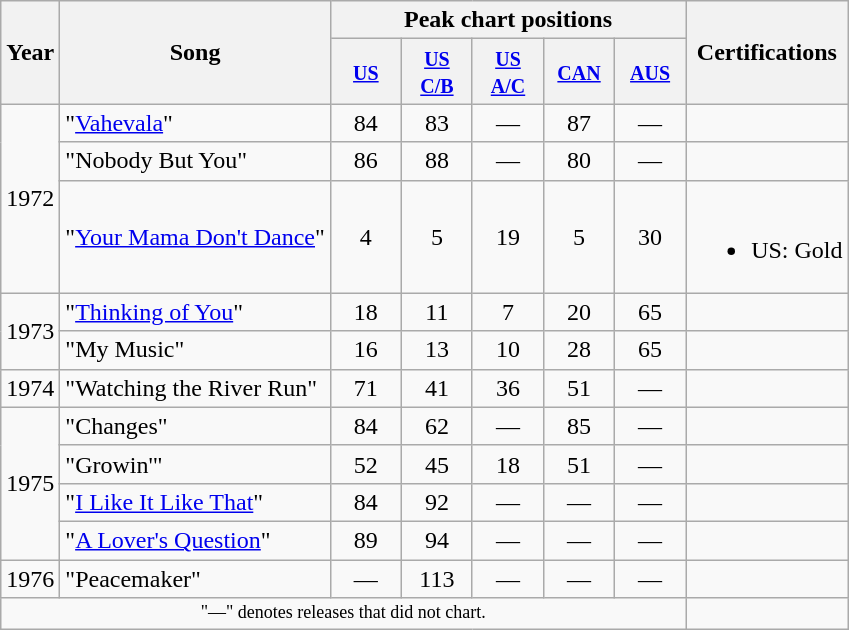<table class="wikitable">
<tr>
<th scope="col" rowspan="2">Year</th>
<th scope="col" rowspan="2">Song</th>
<th scope="col" colspan="5">Peak chart positions</th>
<th scope="col" rowspan="2">Certifications</th>
</tr>
<tr>
<th style="width:40px;"><small><a href='#'>US</a></small><br></th>
<th style="width:40px;"><small><a href='#'>US C/B</a></small><br></th>
<th style="width:40px;"><small><a href='#'>US A/C</a></small><br></th>
<th style="width:40px;"><small><a href='#'>CAN</a></small><br></th>
<th style="width:40px;"><small><a href='#'>AUS</a></small><br></th>
</tr>
<tr>
<td rowspan="3">1972</td>
<td>"<a href='#'>Vahevala</a>"</td>
<td style="text-align:center;">84</td>
<td style="text-align:center;">83</td>
<td style="text-align:center;">—</td>
<td style="text-align:center;">87</td>
<td style="text-align:center;">—</td>
<td></td>
</tr>
<tr>
<td>"Nobody But You"</td>
<td style="text-align:center;">86</td>
<td style="text-align:center;">88</td>
<td style="text-align:center;">—</td>
<td style="text-align:center;">80</td>
<td style="text-align:center;">—</td>
<td></td>
</tr>
<tr>
<td>"<a href='#'>Your Mama Don't Dance</a>"</td>
<td style="text-align:center;">4</td>
<td style="text-align:center;">5</td>
<td style="text-align:center;">19</td>
<td style="text-align:center;">5</td>
<td style="text-align:center;">30</td>
<td><br><ul><li>US: Gold</li></ul></td>
</tr>
<tr>
<td rowspan="2">1973</td>
<td>"<a href='#'>Thinking of You</a>"</td>
<td style="text-align:center;">18</td>
<td style="text-align:center;">11</td>
<td style="text-align:center;">7</td>
<td style="text-align:center;">20</td>
<td style="text-align:center;">65</td>
<td></td>
</tr>
<tr>
<td>"My Music"</td>
<td style="text-align:center;">16</td>
<td style="text-align:center;">13</td>
<td style="text-align:center;">10</td>
<td style="text-align:center;">28</td>
<td style="text-align:center;">65</td>
<td></td>
</tr>
<tr>
<td>1974</td>
<td>"Watching the River Run"</td>
<td style="text-align:center;">71</td>
<td style="text-align:center;">41</td>
<td style="text-align:center;">36</td>
<td style="text-align:center;">51</td>
<td style="text-align:center;">—</td>
<td></td>
</tr>
<tr>
<td rowspan="4">1975</td>
<td>"Changes"</td>
<td style="text-align:center;">84</td>
<td style="text-align:center;">62</td>
<td style="text-align:center;">—</td>
<td style="text-align:center;">85</td>
<td style="text-align:center;">—</td>
<td></td>
</tr>
<tr>
<td>"Growin'"</td>
<td style="text-align:center;">52</td>
<td style="text-align:center;">45</td>
<td style="text-align:center;">18</td>
<td style="text-align:center;">51</td>
<td style="text-align:center;">—</td>
<td></td>
</tr>
<tr>
<td>"<a href='#'>I Like It Like That</a>"</td>
<td style="text-align:center;">84</td>
<td style="text-align:center;">92</td>
<td style="text-align:center;">—</td>
<td style="text-align:center;">—</td>
<td style="text-align:center;">—</td>
<td></td>
</tr>
<tr>
<td>"<a href='#'>A Lover's Question</a>"</td>
<td style="text-align:center;">89</td>
<td style="text-align:center;">94</td>
<td style="text-align:center;">—</td>
<td style="text-align:center;">—</td>
<td style="text-align:center;">—</td>
<td></td>
</tr>
<tr>
<td>1976</td>
<td>"Peacemaker"</td>
<td style="text-align:center;">—</td>
<td style="text-align:center;">113</td>
<td style="text-align:center;">—</td>
<td style="text-align:center;">—</td>
<td style="text-align:center;">—</td>
<td></td>
</tr>
<tr>
<td colspan="7" style="text-align:center; font-size:9pt;">"—" denotes releases that did not chart.</td>
</tr>
</table>
